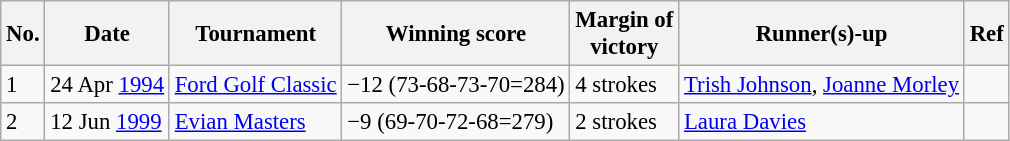<table class="wikitable" style="font-size:95%;">
<tr>
<th>No.</th>
<th>Date</th>
<th>Tournament</th>
<th>Winning score</th>
<th>Margin of <br>victory</th>
<th>Runner(s)-up</th>
<th>Ref</th>
</tr>
<tr>
<td>1</td>
<td>24 Apr <a href='#'>1994</a></td>
<td><a href='#'>Ford Golf Classic</a></td>
<td>−12 (73-68-73-70=284)</td>
<td>4 strokes</td>
<td> <a href='#'>Trish Johnson</a>,  <a href='#'>Joanne Morley</a></td>
<td></td>
</tr>
<tr>
<td>2</td>
<td>12 Jun <a href='#'>1999</a></td>
<td><a href='#'>Evian Masters</a></td>
<td>−9 (69-70-72-68=279)</td>
<td>2 strokes</td>
<td> <a href='#'>Laura Davies</a></td>
<td></td>
</tr>
</table>
